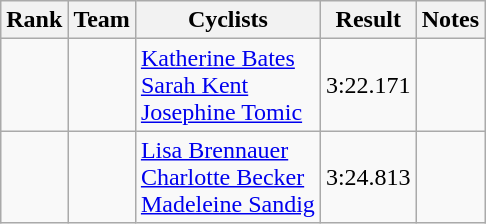<table class="wikitable sortable" style="text-align:center;">
<tr>
<th>Rank</th>
<th>Team</th>
<th class="unsortable">Cyclists</th>
<th>Result</th>
<th class="unsortable">Notes</th>
</tr>
<tr>
<td></td>
<td align="left"></td>
<td align="left"><a href='#'>Katherine Bates</a><br><a href='#'>Sarah Kent</a><br><a href='#'>Josephine Tomic</a></td>
<td>3:22.171</td>
<td></td>
</tr>
<tr>
<td></td>
<td align="left"></td>
<td align="left"><a href='#'>Lisa Brennauer</a><br><a href='#'>Charlotte Becker</a><br><a href='#'>Madeleine Sandig</a></td>
<td>3:24.813</td>
<td></td>
</tr>
</table>
